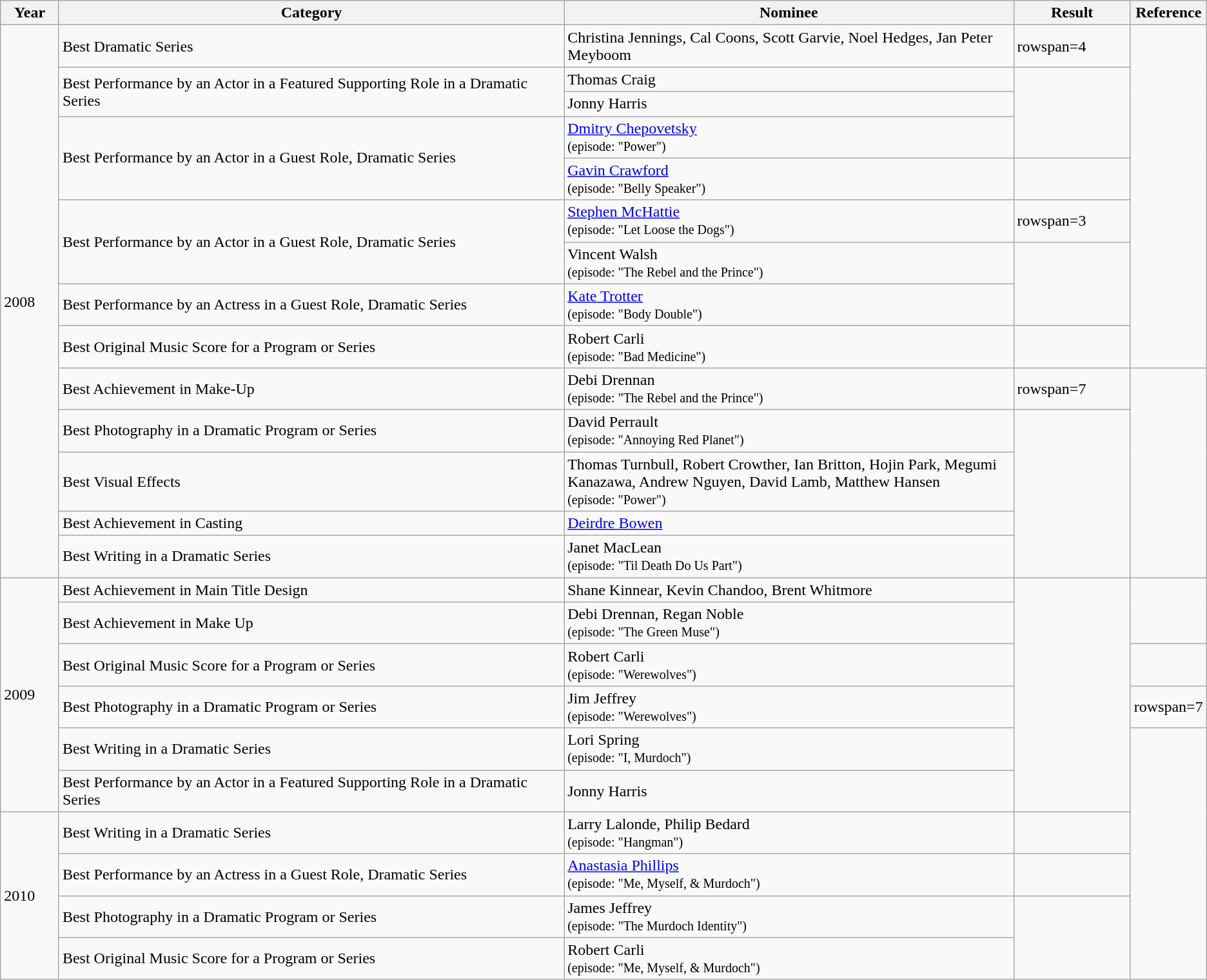<table class="wikitable">
<tr>
<th width=5%>Year</th>
<th width=45%>Category</th>
<th width=40%>Nominee</th>
<th width=10%>Result</th>
<th width=5%>Reference</th>
</tr>
<tr>
<td rowspan=14>2008</td>
<td>Best Dramatic Series</td>
<td>Christina Jennings, Cal Coons, Scott Garvie, Noel Hedges, Jan Peter Meyboom</td>
<td>rowspan=4 </td>
<td rowspan=9></td>
</tr>
<tr>
<td rowspan=2>Best Performance by an Actor in a Featured Supporting Role in a Dramatic Series</td>
<td>Thomas Craig</td>
</tr>
<tr>
<td>Jonny Harris</td>
</tr>
<tr>
<td rowspan=2>Best Performance by an Actor in a Guest Role, Dramatic Series</td>
<td><a href='#'>Dmitry Chepovetsky</a><br><small>(episode: "Power")</small></td>
</tr>
<tr>
<td><a href='#'>Gavin Crawford</a><br><small>(episode: "Belly Speaker")</small></td>
<td></td>
</tr>
<tr>
<td rowspan=2>Best Performance by an Actor in a Guest Role, Dramatic Series</td>
<td><a href='#'>Stephen McHattie</a><br><small>(episode: "Let Loose the Dogs")</small></td>
<td>rowspan=3 </td>
</tr>
<tr>
<td>Vincent Walsh<br><small>(episode: "The Rebel and the Prince")</small></td>
</tr>
<tr>
<td>Best Performance by an Actress in a Guest Role, Dramatic Series</td>
<td><a href='#'>Kate Trotter</a><br><small>(episode: "Body Double")</small></td>
</tr>
<tr>
<td>Best Original Music Score for a Program or Series</td>
<td>Robert Carli<br><small>(episode: "Bad Medicine")</small></td>
<td></td>
</tr>
<tr>
<td>Best Achievement in Make-Up</td>
<td>Debi Drennan<br><small>(episode: "The Rebel and the Prince")</small></td>
<td>rowspan=7 </td>
<td rowspan=5></td>
</tr>
<tr>
<td>Best Photography in a Dramatic Program or Series</td>
<td>David Perrault<br><small>(episode: "Annoying Red Planet")</small></td>
</tr>
<tr>
<td>Best Visual Effects</td>
<td>Thomas Turnbull, Robert Crowther, Ian Britton, Hojin Park, Megumi Kanazawa, Andrew Nguyen, David Lamb, Matthew Hansen<br><small>(episode: "Power")</small></td>
</tr>
<tr>
<td>Best Achievement in Casting</td>
<td><a href='#'>Deirdre Bowen</a></td>
</tr>
<tr>
<td>Best Writing in a Dramatic Series</td>
<td>Janet MacLean<br><small>(episode: "Til Death Do Us Part")</small></td>
</tr>
<tr>
<td rowspan=6>2009</td>
<td>Best Achievement in Main Title Design</td>
<td>Shane Kinnear, Kevin Chandoo, Brent Whitmore</td>
<td rowspan=6></td>
</tr>
<tr>
<td>Best Achievement in Make Up</td>
<td>Debi Drennan, Regan Noble<br><small>(episode: "The Green Muse")</small></td>
</tr>
<tr>
<td>Best Original Music Score for a Program or Series</td>
<td>Robert Carli<br><small>(episode: "Werewolves")</small></td>
<td></td>
</tr>
<tr>
<td>Best Photography in a Dramatic Program or Series</td>
<td>Jim Jeffrey<br><small>(episode: "Werewolves")</small></td>
<td>rowspan=7 </td>
</tr>
<tr>
<td>Best Writing in a Dramatic Series</td>
<td>Lori Spring<br><small>(episode: "I, Murdoch")</small></td>
</tr>
<tr>
<td>Best Performance by an Actor in a Featured Supporting Role in a Dramatic Series</td>
<td>Jonny Harris</td>
</tr>
<tr>
<td rowspan=4>2010</td>
<td>Best Writing in a Dramatic Series</td>
<td>Larry Lalonde, Philip Bedard<br><small>(episode: "Hangman")</small></td>
<td></td>
</tr>
<tr>
<td>Best Performance by an Actress in a Guest Role, Dramatic Series</td>
<td><a href='#'>Anastasia Phillips</a><br><small>(episode: "Me, Myself, & Murdoch")</small></td>
<td></td>
</tr>
<tr>
<td>Best Photography in a Dramatic Program or Series</td>
<td>James Jeffrey<br><small>(episode: "The Murdoch Identity")</small></td>
<td rowspan=2></td>
</tr>
<tr>
<td>Best Original Music Score for a Program or Series</td>
<td>Robert Carli<br><small>(episode: "Me, Myself, & Murdoch")</small></td>
</tr>
</table>
